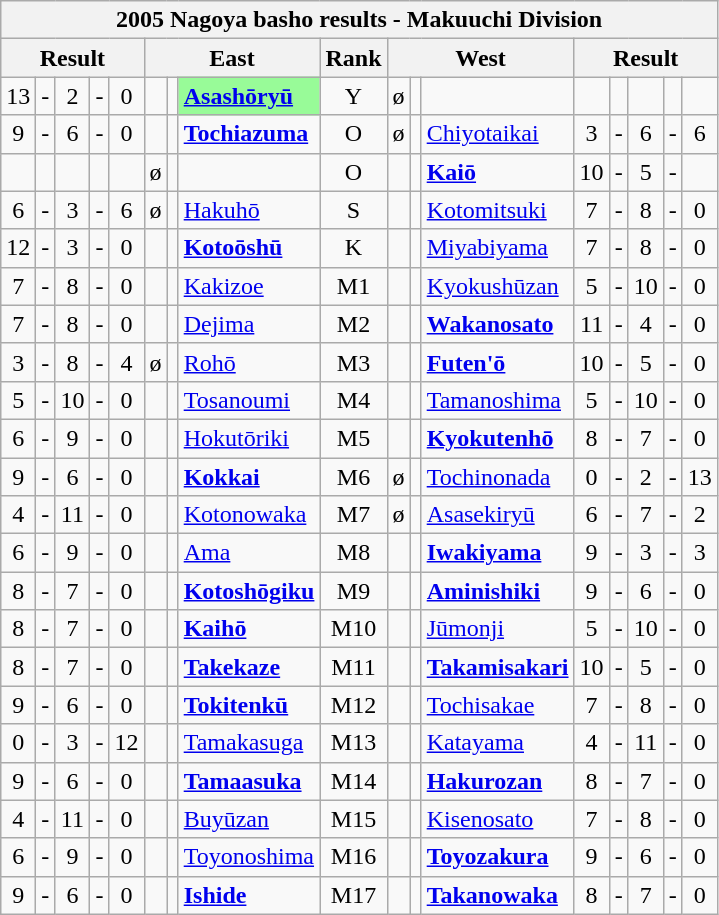<table class="wikitable">
<tr>
<th colspan="17">2005 Nagoya basho results - Makuuchi Division</th>
</tr>
<tr>
<th colspan="5">Result</th>
<th colspan="3">East</th>
<th>Rank</th>
<th colspan="3">West</th>
<th colspan="5">Result</th>
</tr>
<tr>
<td align=center>13</td>
<td align=center>-</td>
<td align=center>2</td>
<td align=center>-</td>
<td align=center>0</td>
<td align=center></td>
<td align=center></td>
<td style="background: PaleGreen;"><strong><a href='#'>Asashōryū</a></strong></td>
<td align=center>Y</td>
<td align=center>ø</td>
<td align=center></td>
<td></td>
<td align=center></td>
<td align=center></td>
<td align=center></td>
<td align=center></td>
<td align=center></td>
</tr>
<tr>
<td align=center>9</td>
<td align=center>-</td>
<td align=center>6</td>
<td align=center>-</td>
<td align=center>0</td>
<td align=center></td>
<td align=center></td>
<td><strong><a href='#'>Tochiazuma</a></strong></td>
<td align=center>O</td>
<td align=center>ø</td>
<td align=center></td>
<td><a href='#'>Chiyotaikai</a></td>
<td align=center>3</td>
<td align=center>-</td>
<td align=center>6</td>
<td align=center>-</td>
<td align=center>6</td>
</tr>
<tr>
<td align=center></td>
<td align=center></td>
<td align=center></td>
<td align=center></td>
<td align=center></td>
<td align=center>ø</td>
<td align=center></td>
<td></td>
<td align=center>O</td>
<td align=center></td>
<td align=center></td>
<td><strong><a href='#'>Kaiō</a></strong></td>
<td align=center>10</td>
<td align=center>-</td>
<td align=center>5</td>
<td align=center>-</td>
<td align=center></td>
</tr>
<tr>
<td align=center>6</td>
<td align=center>-</td>
<td align=center>3</td>
<td align=center>-</td>
<td align=center>6</td>
<td align=center>ø</td>
<td align=center></td>
<td><a href='#'>Hakuhō</a></td>
<td align=center>S</td>
<td align=center></td>
<td align=center></td>
<td><a href='#'>Kotomitsuki</a></td>
<td align=center>7</td>
<td align=center>-</td>
<td align=center>8</td>
<td align=center>-</td>
<td align=center>0</td>
</tr>
<tr>
<td align=center>12</td>
<td align=center>-</td>
<td align=center>3</td>
<td align=center>-</td>
<td align=center>0</td>
<td align=center></td>
<td align=center></td>
<td><strong><a href='#'>Kotoōshū</a></strong></td>
<td align=center>K</td>
<td align=center></td>
<td align=center></td>
<td><a href='#'>Miyabiyama</a></td>
<td align=center>7</td>
<td align=center>-</td>
<td align=center>8</td>
<td align=center>-</td>
<td align=center>0</td>
</tr>
<tr>
<td align=center>7</td>
<td align=center>-</td>
<td align=center>8</td>
<td align=center>-</td>
<td align=center>0</td>
<td align=center></td>
<td align=center></td>
<td><a href='#'>Kakizoe</a></td>
<td align=center>M1</td>
<td align=center></td>
<td align=center></td>
<td><a href='#'>Kyokushūzan</a></td>
<td align=center>5</td>
<td align=center>-</td>
<td align=center>10</td>
<td align=center>-</td>
<td align=center>0</td>
</tr>
<tr>
<td align=center>7</td>
<td align=center>-</td>
<td align=center>8</td>
<td align=center>-</td>
<td align=center>0</td>
<td align=center></td>
<td align=center></td>
<td><a href='#'>Dejima</a></td>
<td align=center>M2</td>
<td align=center></td>
<td align=center></td>
<td><a href='#'><strong>Wakanosato</strong></a></td>
<td align=center>11</td>
<td align=center>-</td>
<td align=center>4</td>
<td align=center>-</td>
<td align=center>0</td>
</tr>
<tr>
<td align=center>3</td>
<td align=center>-</td>
<td align=center>8</td>
<td align=center>-</td>
<td align=center>4</td>
<td align=center>ø</td>
<td align=center></td>
<td><a href='#'>Rohō</a></td>
<td align=center>M3</td>
<td align=center></td>
<td align=center></td>
<td><a href='#'><strong>Futen'ō</strong></a></td>
<td align=center>10</td>
<td align=center>-</td>
<td align=center>5</td>
<td align=center>-</td>
<td align=center>0</td>
</tr>
<tr>
<td align=center>5</td>
<td align=center>-</td>
<td align=center>10</td>
<td align=center>-</td>
<td align=center>0</td>
<td align=center></td>
<td align=center></td>
<td><a href='#'>Tosanoumi</a></td>
<td align=center>M4</td>
<td align=center></td>
<td align=center></td>
<td><a href='#'>Tamanoshima</a></td>
<td align=center>5</td>
<td align=center>-</td>
<td align=center>10</td>
<td align=center>-</td>
<td align=center>0</td>
</tr>
<tr>
<td align=center>6</td>
<td align=center>-</td>
<td align=center>9</td>
<td align=center>-</td>
<td align=center>0</td>
<td align=center></td>
<td align=center></td>
<td><a href='#'>Hokutōriki</a></td>
<td align=center>M5</td>
<td align=center></td>
<td align=center></td>
<td><a href='#'><strong>Kyokutenhō</strong></a></td>
<td align=center>8</td>
<td align=center>-</td>
<td align=center>7</td>
<td align=center>-</td>
<td align=center>0</td>
</tr>
<tr>
<td align=center>9</td>
<td align=center>-</td>
<td align=center>6</td>
<td align=center>-</td>
<td align=center>0</td>
<td align=center></td>
<td align=center></td>
<td><a href='#'><strong>Kokkai</strong></a></td>
<td align=center>M6</td>
<td align=center>ø</td>
<td align=center></td>
<td><a href='#'>Tochinonada</a></td>
<td align=center>0</td>
<td align=center>-</td>
<td align=center>2</td>
<td align=center>-</td>
<td align=center>13</td>
</tr>
<tr>
<td align=center>4</td>
<td align=center>-</td>
<td align=center>11</td>
<td align=center>-</td>
<td align=center>0</td>
<td align=center></td>
<td align=center></td>
<td><a href='#'>Kotonowaka</a></td>
<td align=center>M7</td>
<td align=center>ø</td>
<td align=center></td>
<td><a href='#'>Asasekiryū</a></td>
<td align=center>6</td>
<td align=center>-</td>
<td align=center>7</td>
<td align=center>-</td>
<td align=center>2</td>
</tr>
<tr>
<td align=center>6</td>
<td align=center>-</td>
<td align=center>9</td>
<td align=center>-</td>
<td align=center>0</td>
<td align=center></td>
<td align=center></td>
<td><a href='#'>Ama</a></td>
<td align=center>M8</td>
<td align=center></td>
<td align=center></td>
<td><a href='#'><strong>Iwakiyama</strong></a></td>
<td align=center>9</td>
<td align=center>-</td>
<td align=center>3</td>
<td align=center>-</td>
<td align=center>3</td>
</tr>
<tr>
<td align=center>8</td>
<td align=center>-</td>
<td align=center>7</td>
<td align=center>-</td>
<td align=center>0</td>
<td align=center></td>
<td align=center></td>
<td><a href='#'><strong>Kotoshōgiku</strong></a></td>
<td align=center>M9</td>
<td align=center></td>
<td align=center></td>
<td><a href='#'><strong>Aminishiki</strong></a></td>
<td align=center>9</td>
<td align=center>-</td>
<td align=center>6</td>
<td align=center>-</td>
<td align=center>0</td>
</tr>
<tr>
<td align=center>8</td>
<td align=center>-</td>
<td align=center>7</td>
<td align=center>-</td>
<td align=center>0</td>
<td align=center></td>
<td align=center></td>
<td><a href='#'><strong>Kaihō</strong></a></td>
<td align=center>M10</td>
<td align=center></td>
<td align=center></td>
<td><a href='#'>Jūmonji</a></td>
<td align=center>5</td>
<td align=center>-</td>
<td align=center>10</td>
<td align=center>-</td>
<td align=center>0</td>
</tr>
<tr>
<td align=center>8</td>
<td align=center>-</td>
<td align=center>7</td>
<td align=center>-</td>
<td align=center>0</td>
<td align=center></td>
<td align=center></td>
<td><a href='#'><strong>Takekaze</strong></a></td>
<td align=center>M11</td>
<td align=center></td>
<td align=center></td>
<td><a href='#'><strong>Takamisakari</strong></a></td>
<td align=center>10</td>
<td align=center>-</td>
<td align=center>5</td>
<td align=center>-</td>
<td align=center>0</td>
</tr>
<tr>
<td align=center>9</td>
<td align=center>-</td>
<td align=center>6</td>
<td align=center>-</td>
<td align=center>0</td>
<td align=center></td>
<td align=center></td>
<td><a href='#'><strong>Tokitenkū</strong></a></td>
<td align=center>M12</td>
<td align=center></td>
<td align=center></td>
<td><a href='#'>Tochisakae</a></td>
<td align=center>7</td>
<td align=center>-</td>
<td align=center>8</td>
<td align=center>-</td>
<td align=center>0</td>
</tr>
<tr>
<td align=center>0</td>
<td align=center>-</td>
<td align=center>3</td>
<td align=center>-</td>
<td align=center>12</td>
<td align=center></td>
<td align=center></td>
<td><a href='#'>Tamakasuga</a></td>
<td align=center>M13</td>
<td align=center></td>
<td align=center></td>
<td><a href='#'>Katayama</a></td>
<td align=center>4</td>
<td align=center>-</td>
<td align=center>11</td>
<td align=center>-</td>
<td align=center>0</td>
</tr>
<tr>
<td align=center>9</td>
<td align=center>-</td>
<td align=center>6</td>
<td align=center>-</td>
<td align=center>0</td>
<td align=center></td>
<td align=center></td>
<td><a href='#'><strong>Tamaasuka</strong></a></td>
<td align=center>M14</td>
<td align=center></td>
<td align=center></td>
<td><a href='#'><strong>Hakurozan</strong></a></td>
<td align=center>8</td>
<td align=center>-</td>
<td align=center>7</td>
<td align=center>-</td>
<td align=center>0</td>
</tr>
<tr>
<td align=center>4</td>
<td align=center>-</td>
<td align=center>11</td>
<td align=center>-</td>
<td align=center>0</td>
<td align=center></td>
<td align=center></td>
<td><a href='#'>Buyūzan</a></td>
<td align=center>M15</td>
<td align=center></td>
<td align=center></td>
<td><a href='#'>Kisenosato</a></td>
<td align=center>7</td>
<td align=center>-</td>
<td align=center>8</td>
<td align=center>-</td>
<td align=center>0</td>
</tr>
<tr>
<td align=center>6</td>
<td align=center>-</td>
<td align=center>9</td>
<td align=center>-</td>
<td align=center>0</td>
<td align=center></td>
<td align=center></td>
<td><a href='#'>Toyonoshima</a></td>
<td align=center>M16</td>
<td align=center></td>
<td align=center></td>
<td><a href='#'><strong>Toyozakura</strong></a></td>
<td align=center>9</td>
<td align=center>-</td>
<td align=center>6</td>
<td align=center>-</td>
<td align=center>0</td>
</tr>
<tr>
<td align=center>9</td>
<td align=center>-</td>
<td align=center>6</td>
<td align=center>-</td>
<td align=center>0</td>
<td align=center></td>
<td align=center></td>
<td><a href='#'><strong>Ishide</strong></a></td>
<td align=center>M17</td>
<td align=center></td>
<td align=center></td>
<td><a href='#'><strong>Takanowaka</strong></a></td>
<td align=center>8</td>
<td align=center>-</td>
<td align=center>7</td>
<td align=center>-</td>
<td align=center>0</td>
</tr>
</table>
